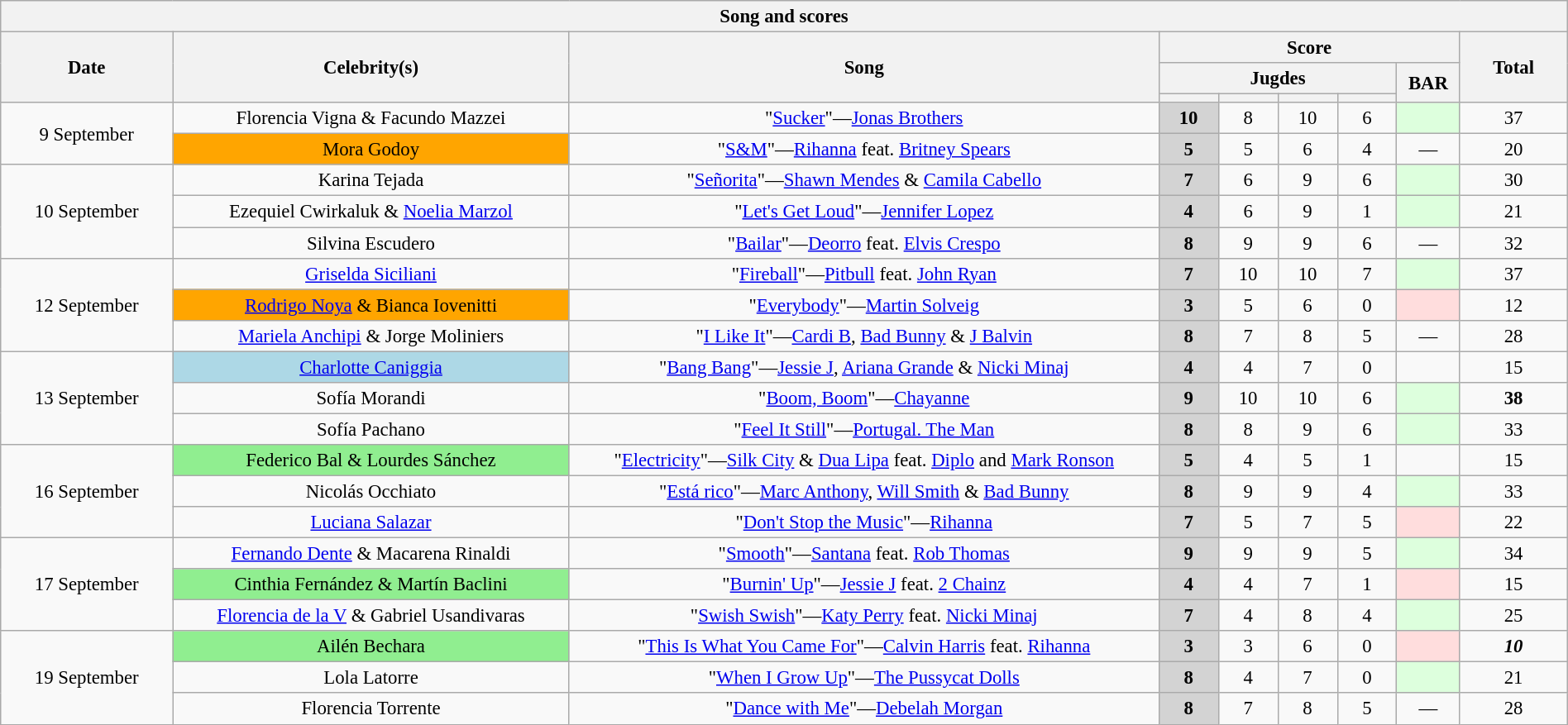<table class="wikitable collapsible collapsed" style="font-size:95%; text-align: center; width: 100%;">
<tr>
<th colspan="11" style="with: 100%;" align=center>Song and scores</th>
</tr>
<tr>
<th rowspan="3" width=100>Date</th>
<th rowspan="3" width=240>Celebrity(s)</th>
<th rowspan="3" width=360>Song</th>
<th colspan="5">Score</th>
<th rowspan="3" width=60>Total</th>
</tr>
<tr>
<th colspan="4">Jugdes</th>
<th rowspan="2" width=30>BAR<br></th>
</tr>
<tr>
<th width=30></th>
<th width=30></th>
<th width=30></th>
<th width=30></th>
</tr>
<tr>
<td rowspan="2">9 September</td>
<td bgcolor="">Florencia Vigna & Facundo Mazzei</td>
<td>"<a href='#'>Sucker</a>"—<a href='#'>Jonas Brothers</a></td>
<td bgcolor="lightgrey"><strong>10</strong></td>
<td>8</td>
<td>10</td>
<td>6</td>
<td bgcolor="#ddffdd"></td>
<td>37</td>
</tr>
<tr>
<td bgcolor="orange">Mora Godoy</td>
<td>"<a href='#'>S&M</a>"—<a href='#'>Rihanna</a> feat. <a href='#'>Britney Spears</a></td>
<td bgcolor="lightgrey"><strong>5</strong></td>
<td>5</td>
<td>6</td>
<td>4</td>
<td>—</td>
<td>20</td>
</tr>
<tr>
<td rowspan="3">10 September</td>
<td bgcolor="">Karina Tejada</td>
<td>"<a href='#'>Señorita</a>"—<a href='#'>Shawn Mendes</a> & <a href='#'>Camila Cabello</a></td>
<td bgcolor="lightgrey"><strong>7</strong></td>
<td>6</td>
<td>9</td>
<td>6</td>
<td bgcolor="#ddffdd"></td>
<td>30</td>
</tr>
<tr>
<td bgcolor="">Ezequiel Cwirkaluk & <a href='#'>Noelia Marzol</a></td>
<td>"<a href='#'>Let's Get Loud</a>"—<a href='#'>Jennifer Lopez</a></td>
<td bgcolor="lightgrey"><strong>4</strong></td>
<td>6</td>
<td>9</td>
<td>1</td>
<td bgcolor="#ddffdd"></td>
<td>21</td>
</tr>
<tr>
<td bgcolor="">Silvina Escudero</td>
<td>"<a href='#'>Bailar</a>"—<a href='#'>Deorro</a> feat. <a href='#'>Elvis Crespo</a></td>
<td bgcolor="lightgrey"><strong>8</strong></td>
<td>9</td>
<td>9</td>
<td>6</td>
<td>—</td>
<td>32</td>
</tr>
<tr>
<td rowspan="3">12 September</td>
<td bgcolor=""><a href='#'>Griselda Siciliani</a></td>
<td>"<a href='#'>Fireball</a>"—<a href='#'>Pitbull</a> feat. <a href='#'>John Ryan</a></td>
<td bgcolor="lightgrey"><strong>7</strong></td>
<td>10</td>
<td>10</td>
<td>7</td>
<td bgcolor="#ddffdd"></td>
<td>37</td>
</tr>
<tr>
<td bgcolor="orange"><a href='#'>Rodrigo Noya</a> & Bianca Iovenitti</td>
<td>"<a href='#'>Everybody</a>"—<a href='#'>Martin Solveig</a></td>
<td bgcolor="lightgrey"><strong>3</strong></td>
<td>5</td>
<td>6</td>
<td>0</td>
<td bgcolor="#ffdddd"></td>
<td>12</td>
</tr>
<tr>
<td bgcolor=""><a href='#'>Mariela Anchipi</a> & Jorge Moliniers</td>
<td>"<a href='#'>I Like It</a>"—<a href='#'>Cardi B</a>, <a href='#'>Bad Bunny</a> & <a href='#'>J Balvin</a></td>
<td bgcolor="lightgrey"><strong>8</strong></td>
<td>7</td>
<td>8</td>
<td>5</td>
<td>—</td>
<td>28</td>
</tr>
<tr>
<td rowspan="3">13 September</td>
<td bgcolor="lightblue"><a href='#'>Charlotte Caniggia</a></td>
<td>"<a href='#'>Bang Bang</a>"—<a href='#'>Jessie J</a>, <a href='#'>Ariana Grande</a> & <a href='#'>Nicki Minaj</a></td>
<td bgcolor="lightgrey"><strong>4</strong></td>
<td>4</td>
<td>7</td>
<td>0</td>
<td></td>
<td>15</td>
</tr>
<tr>
<td bgcolor="">Sofía Morandi</td>
<td>"<a href='#'>Boom, Boom</a>"—<a href='#'>Chayanne</a></td>
<td bgcolor="lightgrey"><strong>9</strong></td>
<td>10</td>
<td>10</td>
<td>6</td>
<td bgcolor="#ddffdd"></td>
<td><span><strong>38</strong></span></td>
</tr>
<tr>
<td bgcolor="">Sofía Pachano</td>
<td>"<a href='#'>Feel It Still</a>"—<a href='#'>Portugal. The Man</a></td>
<td bgcolor="lightgrey"><strong>8</strong></td>
<td>8</td>
<td>9</td>
<td>6</td>
<td bgcolor="#ddffdd"></td>
<td>33</td>
</tr>
<tr>
<td rowspan="3">16 September</td>
<td bgcolor="lightgreen">Federico Bal & Lourdes Sánchez</td>
<td>"<a href='#'>Electricity</a>"—<a href='#'>Silk City</a> & <a href='#'>Dua Lipa</a> feat. <a href='#'>Diplo</a> and <a href='#'>Mark Ronson</a></td>
<td bgcolor="lightgrey"><strong>5</strong></td>
<td>4</td>
<td>5</td>
<td>1</td>
<td></td>
<td>15</td>
</tr>
<tr>
<td bgcolor="">Nicolás Occhiato</td>
<td>"<a href='#'>Está rico</a>"—<a href='#'>Marc Anthony</a>, <a href='#'>Will Smith</a> & <a href='#'>Bad Bunny</a></td>
<td bgcolor="lightgrey"><strong>8</strong></td>
<td>9</td>
<td>9</td>
<td>4</td>
<td bgcolor="#ddffdd"></td>
<td>33</td>
</tr>
<tr>
<td bgcolor=""><a href='#'>Luciana Salazar</a></td>
<td>"<a href='#'>Don't Stop the Music</a>"—<a href='#'>Rihanna</a></td>
<td bgcolor="lightgrey"><strong>7</strong></td>
<td>5</td>
<td>7</td>
<td>5</td>
<td bgcolor="#ffdddd"></td>
<td>22</td>
</tr>
<tr>
<td rowspan="3">17 September</td>
<td bgcolor=""><a href='#'>Fernando Dente</a> & Macarena Rinaldi</td>
<td>"<a href='#'>Smooth</a>"—<a href='#'>Santana</a> feat. <a href='#'>Rob Thomas</a></td>
<td bgcolor="lightgrey"><strong>9</strong></td>
<td>9</td>
<td>9</td>
<td>5</td>
<td bgcolor="#ddffdd"></td>
<td>34</td>
</tr>
<tr>
<td bgcolor="lightgreen">Cinthia Fernández & Martín Baclini</td>
<td>"<a href='#'>Burnin' Up</a>"—<a href='#'>Jessie J</a> feat. <a href='#'>2 Chainz</a></td>
<td bgcolor="lightgrey"><strong>4</strong></td>
<td>4</td>
<td>7</td>
<td>1</td>
<td bgcolor="#ffdddd"></td>
<td>15</td>
</tr>
<tr>
<td bgcolor=""><a href='#'>Florencia de la V</a> & Gabriel Usandivaras</td>
<td>"<a href='#'>Swish Swish</a>"—<a href='#'>Katy Perry</a> feat. <a href='#'>Nicki Minaj</a></td>
<td bgcolor="lightgrey"><strong>7</strong></td>
<td>4</td>
<td>8</td>
<td>4</td>
<td bgcolor="#ddffdd"></td>
<td>25</td>
</tr>
<tr>
<td rowspan="3">19 September</td>
<td bgcolor="lightgreen">Ailén Bechara</td>
<td>"<a href='#'>This Is What You Came For</a>"—<a href='#'>Calvin Harris</a> feat. <a href='#'>Rihanna</a></td>
<td bgcolor="lightgrey"><strong>3</strong></td>
<td>3</td>
<td>6</td>
<td>0</td>
<td bgcolor="#ffdddd"></td>
<td><span><strong><em>10</em></strong></span></td>
</tr>
<tr>
<td bgcolor="">Lola Latorre</td>
<td>"<a href='#'>When I Grow Up</a>"—<a href='#'>The Pussycat Dolls</a></td>
<td bgcolor="lightgrey"><strong>8</strong></td>
<td>4</td>
<td>7</td>
<td>0</td>
<td bgcolor="#ddffdd"></td>
<td>21</td>
</tr>
<tr>
<td bgcolor="">Florencia Torrente</td>
<td>"<a href='#'>Dance with Me</a>"—<a href='#'>Debelah Morgan</a></td>
<td bgcolor="lightgrey"><strong>8</strong></td>
<td>7</td>
<td>8</td>
<td>5</td>
<td>—</td>
<td>28</td>
</tr>
</table>
